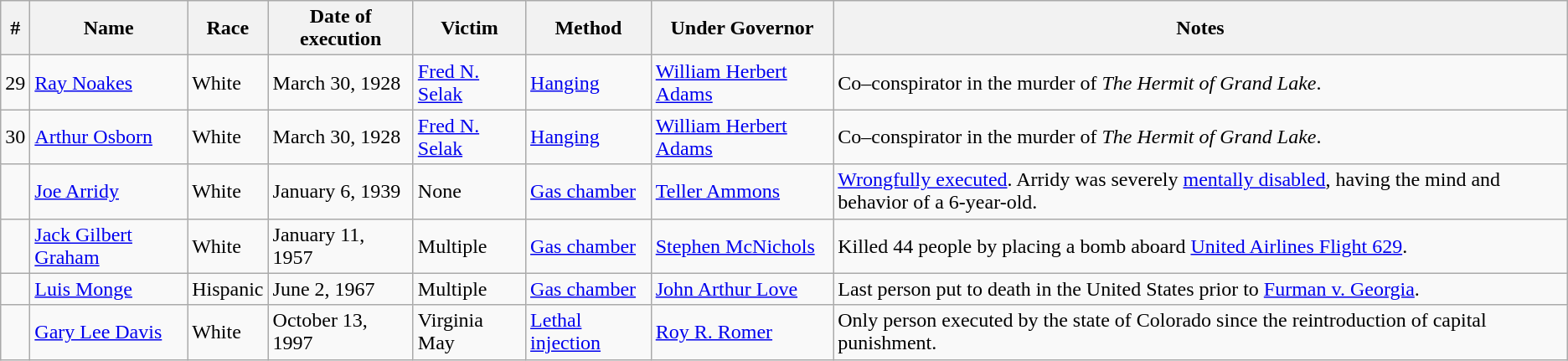<table class="wikitable">
<tr>
<th>#</th>
<th>Name</th>
<th>Race</th>
<th>Date of execution</th>
<th>Victim</th>
<th>Method</th>
<th>Under Governor</th>
<th>Notes</th>
</tr>
<tr>
<td>29</td>
<td><a href='#'>Ray Noakes</a></td>
<td>White</td>
<td>March 30, 1928</td>
<td><a href='#'>Fred N. Selak</a></td>
<td><a href='#'>Hanging</a></td>
<td><a href='#'>William Herbert Adams</a></td>
<td>Co–conspirator in the murder of <em>The Hermit of Grand Lake</em>.</td>
</tr>
<tr>
<td>30</td>
<td><a href='#'>Arthur Osborn</a></td>
<td>White</td>
<td>March 30, 1928</td>
<td><a href='#'>Fred N. Selak</a></td>
<td><a href='#'>Hanging</a></td>
<td><a href='#'>William Herbert Adams</a></td>
<td>Co–conspirator in the murder of <em>The Hermit of Grand Lake</em>.</td>
</tr>
<tr>
<td></td>
<td><a href='#'>Joe Arridy</a></td>
<td>White</td>
<td>January 6, 1939</td>
<td>None</td>
<td><a href='#'>Gas chamber</a></td>
<td><a href='#'>Teller Ammons</a></td>
<td><a href='#'>Wrongfully executed</a>. Arridy was severely <a href='#'>mentally disabled</a>, having the mind and behavior of a 6-year-old.</td>
</tr>
<tr>
<td></td>
<td><a href='#'>Jack Gilbert Graham</a></td>
<td>White</td>
<td>January 11, 1957</td>
<td>Multiple</td>
<td><a href='#'>Gas chamber</a></td>
<td><a href='#'>Stephen McNichols</a></td>
<td>Killed 44 people by placing a bomb aboard <a href='#'>United Airlines Flight 629</a>.</td>
</tr>
<tr>
<td></td>
<td><a href='#'>Luis Monge</a></td>
<td>Hispanic</td>
<td>June 2, 1967</td>
<td>Multiple</td>
<td><a href='#'>Gas chamber</a></td>
<td><a href='#'>John Arthur Love</a></td>
<td>Last person put to death in the United States prior to <a href='#'>Furman v. Georgia</a>.</td>
</tr>
<tr>
<td></td>
<td><a href='#'>Gary Lee Davis</a></td>
<td>White</td>
<td>October 13, 1997</td>
<td>Virginia May</td>
<td><a href='#'>Lethal injection</a></td>
<td><a href='#'>Roy R. Romer</a></td>
<td>Only person executed by the state of Colorado since the reintroduction of capital punishment.</td>
</tr>
</table>
